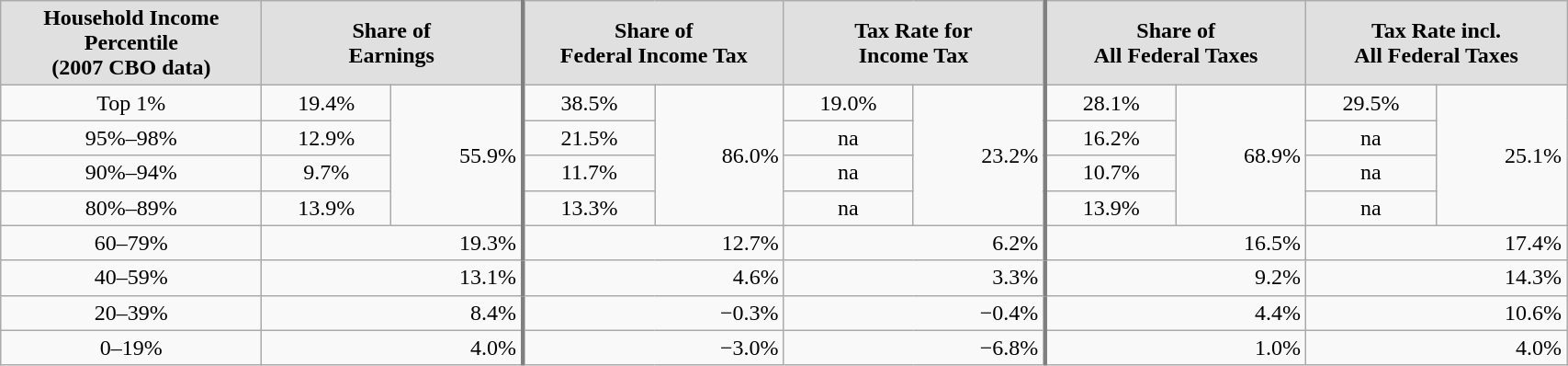<table class=wikitable style="width:90%; text-align:center">
<tr>
<th style="background:#E0E0E0; width:15%">Household Income<br>Percentile<br>(2007 CBO data)</th>
<th style="background:#E0E0E0; width:15%; border-right:3px solid grey" colspan="2">Share of<br>Earnings</th>
<th style="background:#E0E0E0; width:15%" colspan="2">Share of<br>Federal Income Tax</th>
<th style="background:#E0E0E0; width:15%; border-right:3px solid grey" colspan="2">Tax Rate for<br>Income Tax</th>
<th style="background:#E0E0E0; width:15%" colspan="2">Share of<br>All Federal Taxes</th>
<th style="background:#E0E0E0; width:15%" colspan="2">Tax Rate incl.<br>All Federal Taxes</th>
</tr>
<tr>
<td>Top 1%</td>
<td>19.4%</td>
<td align="right" rowspan="4" style="border-right:3px solid grey">55.9%</td>
<td>38.5%</td>
<td align="right" rowspan="4">86.0%</td>
<td>19.0%</td>
<td align="right" rowspan="4" style="border-right:3px solid grey">23.2%</td>
<td>28.1%</td>
<td align="right" rowspan="4">68.9%</td>
<td>29.5%</td>
<td align="right" rowspan="4">25.1%</td>
</tr>
<tr>
<td>95%–98%</td>
<td>12.9%</td>
<td>21.5%</td>
<td>na</td>
<td>16.2%</td>
<td>na</td>
</tr>
<tr>
<td>90%–94%</td>
<td>9.7%</td>
<td>11.7%</td>
<td>na</td>
<td>10.7%</td>
<td>na</td>
</tr>
<tr>
<td>80%–89%</td>
<td>13.9%</td>
<td>13.3%</td>
<td>na</td>
<td>13.9%</td>
<td>na</td>
</tr>
<tr>
<td>60–79%</td>
<td align="right" colspan="2" style="border-right:3px solid grey">19.3%</td>
<td align="right" colspan="2">12.7%</td>
<td align="right" colspan="2" style="border-right:3px solid grey"> 6.2%</td>
<td align="right" colspan="2">16.5%</td>
<td align="right" colspan="2">17.4%</td>
</tr>
<tr>
<td>40–59%</td>
<td align="right" colspan="2" style="border-right:3px solid grey">13.1%</td>
<td align="right" colspan="2"> 4.6%</td>
<td align="right" colspan="2" style="border-right:3px solid grey"> 3.3%</td>
<td align="right" colspan="2"> 9.2%</td>
<td align="right" colspan="2">14.3%</td>
</tr>
<tr>
<td>20–39%</td>
<td align="right" colspan="2" style="border-right:3px solid grey"> 8.4%</td>
<td align="right" colspan="2">−0.3%</td>
<td align="right" colspan="2" style="border-right:3px solid grey">−0.4%</td>
<td align="right" colspan="2"> 4.4%</td>
<td align="right" colspan="2">10.6%</td>
</tr>
<tr>
<td>0–19%</td>
<td align="right" colspan="2" style="border-right:3px solid grey"> 4.0%</td>
<td align="right" colspan="2">−3.0%</td>
<td align="right" colspan="2" style="border-right:3px solid grey">−6.8%</td>
<td align="right" colspan="2"> 1.0%</td>
<td align="right" colspan="2">4.0%</td>
</tr>
</table>
